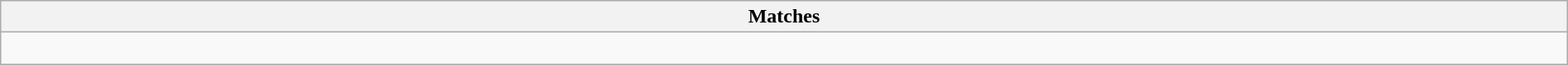<table class="wikitable collapsible collapsed" style="width:100%;">
<tr>
<th>Matches</th>
</tr>
<tr>
<td><br></td>
</tr>
</table>
